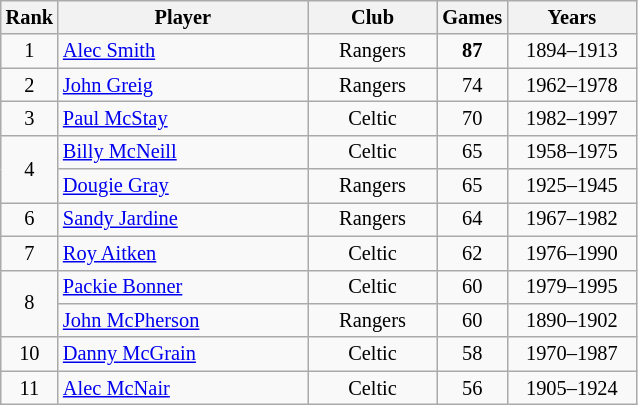<table class="wikitable sortable" style="text-align: center; font-size:85%">
<tr>
<th width=30>Rank</th>
<th width=160>Player</th>
<th width=80>Club</th>
<th width=30>Games</th>
<th width=80>Years</th>
</tr>
<tr>
<td>1</td>
<td align=left><a href='#'>Alec Smith</a></td>
<td>Rangers</td>
<td><strong>87</strong></td>
<td>1894–1913</td>
</tr>
<tr>
<td>2</td>
<td align=left><a href='#'>John Greig</a></td>
<td>Rangers</td>
<td>74</td>
<td>1962–1978</td>
</tr>
<tr>
<td>3</td>
<td align=left><a href='#'>Paul McStay</a></td>
<td>Celtic</td>
<td>70</td>
<td>1982–1997</td>
</tr>
<tr>
<td rowspan=2>4</td>
<td align=left><a href='#'>Billy McNeill</a></td>
<td>Celtic</td>
<td>65</td>
<td>1958–1975</td>
</tr>
<tr>
<td align=left><a href='#'>Dougie Gray</a></td>
<td>Rangers</td>
<td>65</td>
<td>1925–1945</td>
</tr>
<tr>
<td>6</td>
<td align=left><a href='#'>Sandy Jardine</a></td>
<td>Rangers</td>
<td>64</td>
<td>1967–1982</td>
</tr>
<tr>
<td>7</td>
<td align=left><a href='#'>Roy Aitken</a></td>
<td>Celtic</td>
<td>62</td>
<td>1976–1990</td>
</tr>
<tr>
<td rowspan=2>8</td>
<td align=left><a href='#'>Packie Bonner</a> </td>
<td>Celtic</td>
<td>60</td>
<td>1979–1995</td>
</tr>
<tr>
<td align=left><a href='#'>John McPherson</a></td>
<td>Rangers</td>
<td>60</td>
<td>1890–1902</td>
</tr>
<tr>
<td>10</td>
<td align=left><a href='#'>Danny McGrain</a></td>
<td>Celtic</td>
<td>58</td>
<td>1970–1987</td>
</tr>
<tr>
<td>11</td>
<td align=left><a href='#'>Alec McNair</a></td>
<td>Celtic</td>
<td>56</td>
<td>1905–1924</td>
</tr>
</table>
